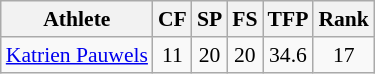<table class="wikitable" border="1" style="font-size:90%">
<tr>
<th>Athlete</th>
<th>CF</th>
<th>SP</th>
<th>FS</th>
<th>TFP</th>
<th>Rank</th>
</tr>
<tr align=center>
<td align=left><a href='#'>Katrien Pauwels</a></td>
<td>11</td>
<td>20</td>
<td>20</td>
<td>34.6</td>
<td>17</td>
</tr>
</table>
